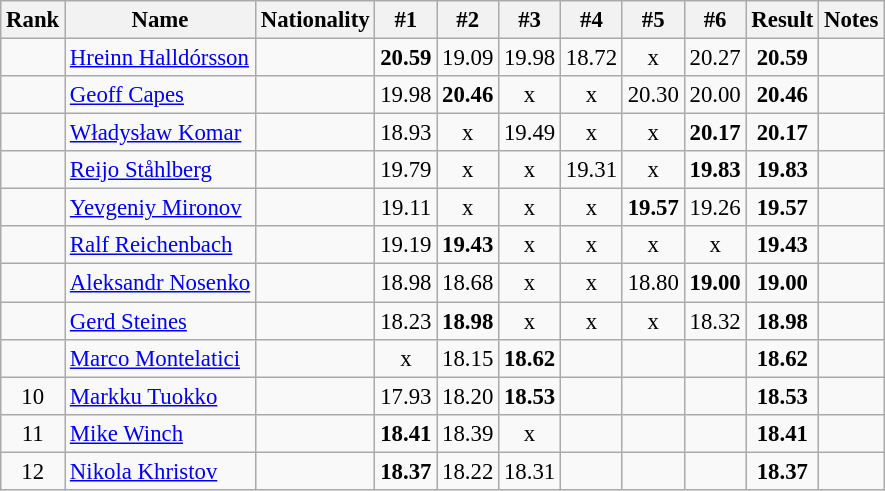<table class="wikitable sortable" style="text-align:center;font-size:95%">
<tr>
<th>Rank</th>
<th>Name</th>
<th>Nationality</th>
<th>#1</th>
<th>#2</th>
<th>#3</th>
<th>#4</th>
<th>#5</th>
<th>#6</th>
<th>Result</th>
<th>Notes</th>
</tr>
<tr>
<td></td>
<td align="left"><a href='#'>Hreinn Halldórsson</a></td>
<td align=left></td>
<td><strong>20.59</strong></td>
<td>19.09</td>
<td>19.98</td>
<td>18.72</td>
<td>x</td>
<td>20.27</td>
<td><strong>20.59</strong></td>
<td></td>
</tr>
<tr>
<td></td>
<td align="left"><a href='#'>Geoff Capes</a></td>
<td align=left></td>
<td>19.98</td>
<td><strong>20.46</strong></td>
<td>x</td>
<td>x</td>
<td>20.30</td>
<td>20.00</td>
<td><strong>20.46</strong></td>
<td></td>
</tr>
<tr>
<td></td>
<td align="left"><a href='#'>Władysław Komar</a></td>
<td align=left></td>
<td>18.93</td>
<td>x</td>
<td>19.49</td>
<td>x</td>
<td>x</td>
<td><strong>20.17</strong></td>
<td><strong>20.17</strong></td>
<td></td>
</tr>
<tr>
<td></td>
<td align="left"><a href='#'>Reijo Ståhlberg</a></td>
<td align=left></td>
<td>19.79</td>
<td>x</td>
<td>x</td>
<td>19.31</td>
<td>x</td>
<td><strong>19.83</strong></td>
<td><strong>19.83</strong></td>
<td></td>
</tr>
<tr>
<td></td>
<td align="left"><a href='#'>Yevgeniy Mironov</a></td>
<td align=left></td>
<td>19.11</td>
<td>x</td>
<td>x</td>
<td>x</td>
<td><strong>19.57</strong></td>
<td>19.26</td>
<td><strong>19.57</strong></td>
<td></td>
</tr>
<tr>
<td></td>
<td align="left"><a href='#'>Ralf Reichenbach</a></td>
<td align=left></td>
<td>19.19</td>
<td><strong>19.43</strong></td>
<td>x</td>
<td>x</td>
<td>x</td>
<td>x</td>
<td><strong>19.43</strong></td>
<td></td>
</tr>
<tr>
<td></td>
<td align="left"><a href='#'>Aleksandr Nosenko</a></td>
<td align=left></td>
<td>18.98</td>
<td>18.68</td>
<td>x</td>
<td>x</td>
<td>18.80</td>
<td><strong>19.00</strong></td>
<td><strong>19.00</strong></td>
<td></td>
</tr>
<tr>
<td></td>
<td align="left"><a href='#'>Gerd Steines</a></td>
<td align=left></td>
<td>18.23</td>
<td><strong>18.98</strong></td>
<td>x</td>
<td>x</td>
<td>x</td>
<td>18.32</td>
<td><strong>18.98</strong></td>
<td></td>
</tr>
<tr>
<td></td>
<td align="left"><a href='#'>Marco Montelatici</a></td>
<td align=left></td>
<td>x</td>
<td>18.15</td>
<td><strong>18.62</strong></td>
<td></td>
<td></td>
<td></td>
<td><strong>18.62</strong></td>
<td></td>
</tr>
<tr>
<td>10</td>
<td align="left"><a href='#'>Markku Tuokko</a></td>
<td align=left></td>
<td>17.93</td>
<td>18.20</td>
<td><strong>18.53</strong></td>
<td></td>
<td></td>
<td></td>
<td><strong>18.53</strong></td>
<td></td>
</tr>
<tr>
<td>11</td>
<td align="left"><a href='#'>Mike Winch</a></td>
<td align=left></td>
<td><strong>18.41</strong></td>
<td>18.39</td>
<td>x</td>
<td></td>
<td></td>
<td></td>
<td><strong>18.41</strong></td>
<td></td>
</tr>
<tr>
<td>12</td>
<td align="left"><a href='#'>Nikola Khristov</a></td>
<td align=left></td>
<td><strong>18.37</strong></td>
<td>18.22</td>
<td>18.31</td>
<td></td>
<td></td>
<td></td>
<td><strong>18.37</strong></td>
<td></td>
</tr>
</table>
